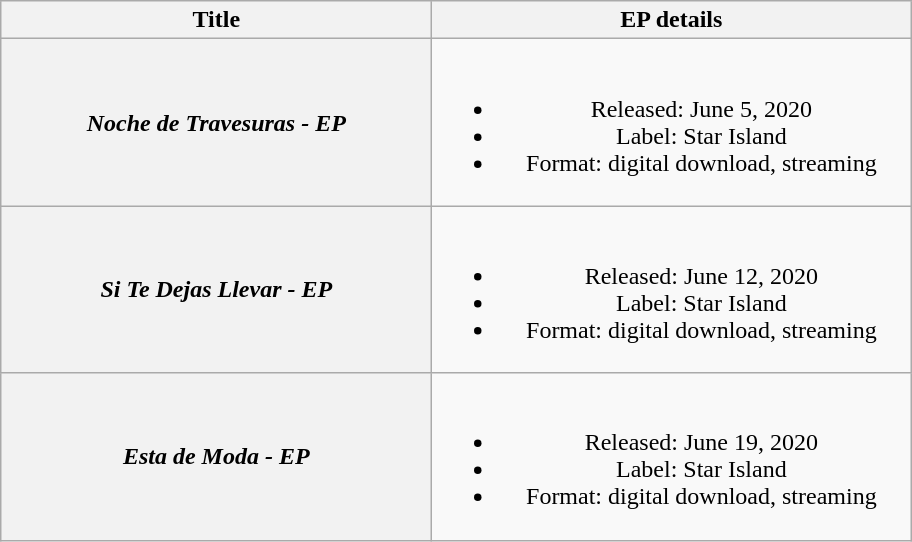<table class="wikitable plainrowheaders" style="text-align:center;">
<tr>
<th scope="col" rowspan="2" style="width:17.5em;">Title</th>
<th scope="col" rowspan="2" style="width:19.5em;">EP details</th>
</tr>
<tr>
</tr>
<tr>
<th scope="row"><em>Noche de Travesuras - EP</em></th>
<td><br><ul><li>Released: June 5, 2020</li><li>Label: Star Island</li><li>Format: digital download, streaming</li></ul></td>
</tr>
<tr>
<th scope="row"><em>Si Te Dejas Llevar - EP</em></th>
<td><br><ul><li>Released: June 12, 2020</li><li>Label: Star Island</li><li>Format: digital download, streaming</li></ul></td>
</tr>
<tr>
<th scope="row"><em>Esta de Moda - EP</em></th>
<td><br><ul><li>Released: June 19, 2020</li><li>Label: Star Island</li><li>Format: digital download, streaming</li></ul></td>
</tr>
</table>
